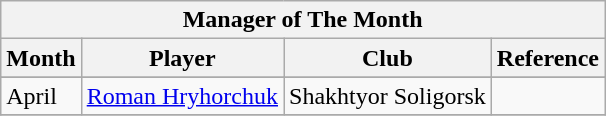<table class="wikitable collapsible collapsed">
<tr>
<th colspan="5">Manager of The Month</th>
</tr>
<tr>
<th>Month</th>
<th>Player</th>
<th>Club</th>
<th>Reference</th>
</tr>
<tr>
</tr>
<tr>
<td>April</td>
<td> <a href='#'>Roman Hryhorchuk</a></td>
<td>Shakhtyor Soligorsk</td>
<td align=center></td>
</tr>
<tr>
</tr>
</table>
